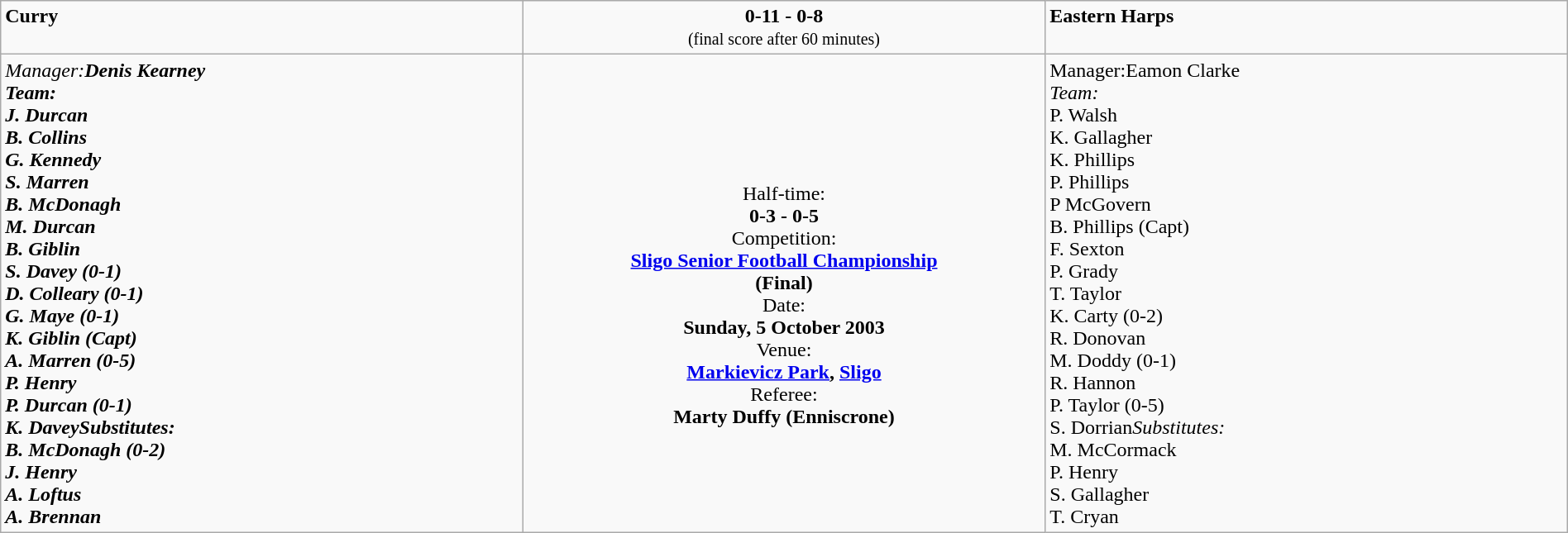<table border=0 class="wikitable" width=100%>
<tr>
<td width=33% valign=top><span><strong>Curry</strong></span><br><small></small></td>
<td width=33% valign=top align=center><span><strong>0-11 - 0-8</strong></span><br><small>(final score after 60 minutes)</small></td>
<td width=33% valign=top><span><strong>Eastern Harps</strong></span><br><small></small></td>
</tr>
<tr>
<td valign=top><em>Manager:<strong><em>Denis Kearney<strong><br></em>Team:<em>
<br>J. Durcan
<br>B. Collins
<br>G. Kennedy
<br>S. Marren
<br>B. McDonagh
<br>M. Durcan
<br>B. Giblin
<br>S. Davey (0-1)
<br>D. Colleary (0-1)
<br>G. Maye (0-1)
<br>K. Giblin (Capt)
<br>A. Marren (0-5)
<br>P. Henry
<br>P. Durcan (0-1)
<br>K. Davey</em>Substitutes:<em>
<br>B. McDonagh (0-2)
<br>J. Henry
<br>A. Loftus
<br>A. Brennan</td>
<td valign=middle align=center><br></strong>Half-time:<strong><br> 0-3 - 0-5<br></strong>Competition:<strong><br><a href='#'>Sligo Senior Football Championship</a><br>(Final)<br></strong>Date:<strong><br>Sunday, 5 October 2003<br></strong>Venue:<strong><br><a href='#'>Markievicz Park</a>, <a href='#'>Sligo</a><br></strong>Referee:<strong><br> Marty Duffy (Enniscrone)
</td>
<td valign=top></em>Manager:</em></strong>Eamon Clarke</strong><br><em>Team:</em>
<br>P. Walsh
<br>K. Gallagher
<br>K. Phillips
<br>P. Phillips
<br>P McGovern
<br>B. Phillips (Capt)
<br>F. Sexton
<br>P. Grady
<br>T. Taylor
<br>K. Carty (0-2)
<br>R. Donovan
<br>M. Doddy (0-1)
<br>R. Hannon
<br>P. Taylor (0-5)
<br>S. Dorrian<em>Substitutes:</em>
<br>M. McCormack
<br>P. Henry
<br>S. Gallagher
<br>T. Cryan</td>
</tr>
</table>
